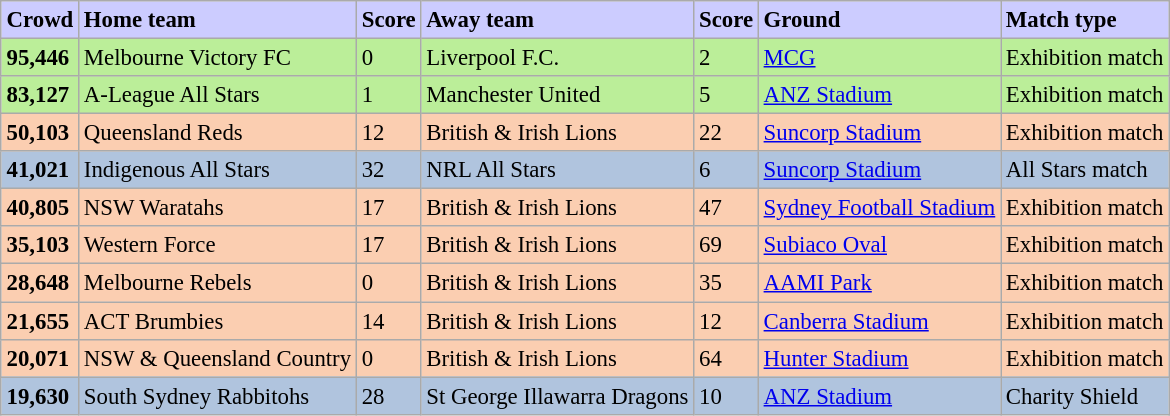<table class="wikitable sortable" style="font-size:95%; margin: 1em auto 1em auto;">
<tr style="background:#ccf;">
<td><strong>Crowd</strong></td>
<td><strong>Home team</strong></td>
<td><strong>Score</strong></td>
<td><strong>Away team</strong></td>
<td><strong>Score</strong></td>
<td><strong>Ground</strong></td>
<td><strong>Match type</strong></td>
</tr>
<tr style="background:#be9;">
<td><strong>95,446</strong></td>
<td>Melbourne Victory FC</td>
<td>0</td>
<td>Liverpool F.C.</td>
<td>2</td>
<td><a href='#'>MCG</a></td>
<td>Exhibition match</td>
</tr>
<tr style="background:#be9;">
<td><strong>83,127</strong></td>
<td>A-League All Stars</td>
<td>1</td>
<td>Manchester United</td>
<td>5</td>
<td><a href='#'>ANZ Stadium</a></td>
<td>Exhibition match</td>
</tr>
<tr style="background:#fbceb1;">
<td><strong>50,103</strong></td>
<td>Queensland Reds</td>
<td>12</td>
<td>British & Irish Lions</td>
<td>22</td>
<td><a href='#'>Suncorp Stadium</a></td>
<td>Exhibition match</td>
</tr>
<tr style="background:#b0c4de;">
<td><strong>41,021</strong></td>
<td>Indigenous All Stars</td>
<td>32</td>
<td>NRL All Stars</td>
<td>6</td>
<td><a href='#'>Suncorp Stadium</a></td>
<td>All Stars match</td>
</tr>
<tr style="background:#fbceb1;">
<td><strong>40,805</strong></td>
<td>NSW Waratahs</td>
<td>17</td>
<td>British & Irish Lions</td>
<td>47</td>
<td><a href='#'>Sydney Football Stadium</a></td>
<td>Exhibition match</td>
</tr>
<tr style="background:#fbceb1;">
<td><strong>35,103</strong></td>
<td>Western Force</td>
<td>17</td>
<td>British & Irish Lions</td>
<td>69</td>
<td><a href='#'>Subiaco Oval</a></td>
<td>Exhibition match</td>
</tr>
<tr style="background:#fbceb1;">
<td><strong>28,648</strong></td>
<td>Melbourne Rebels</td>
<td>0</td>
<td>British & Irish Lions</td>
<td>35</td>
<td><a href='#'>AAMI Park</a></td>
<td>Exhibition match</td>
</tr>
<tr style="background:#fbceb1;">
<td><strong>21,655</strong></td>
<td>ACT Brumbies</td>
<td>14</td>
<td>British & Irish Lions</td>
<td>12</td>
<td><a href='#'>Canberra Stadium</a></td>
<td>Exhibition match</td>
</tr>
<tr style="background:#fbceb1;">
<td><strong>20,071</strong></td>
<td>NSW & Queensland Country</td>
<td>0</td>
<td>British & Irish Lions</td>
<td>64</td>
<td><a href='#'>Hunter Stadium</a></td>
<td>Exhibition match</td>
</tr>
<tr style="background:#b0c4de;">
<td><strong>19,630</strong></td>
<td>South Sydney Rabbitohs</td>
<td>28</td>
<td>St George Illawarra Dragons</td>
<td>10</td>
<td><a href='#'>ANZ Stadium</a></td>
<td>Charity Shield</td>
</tr>
</table>
